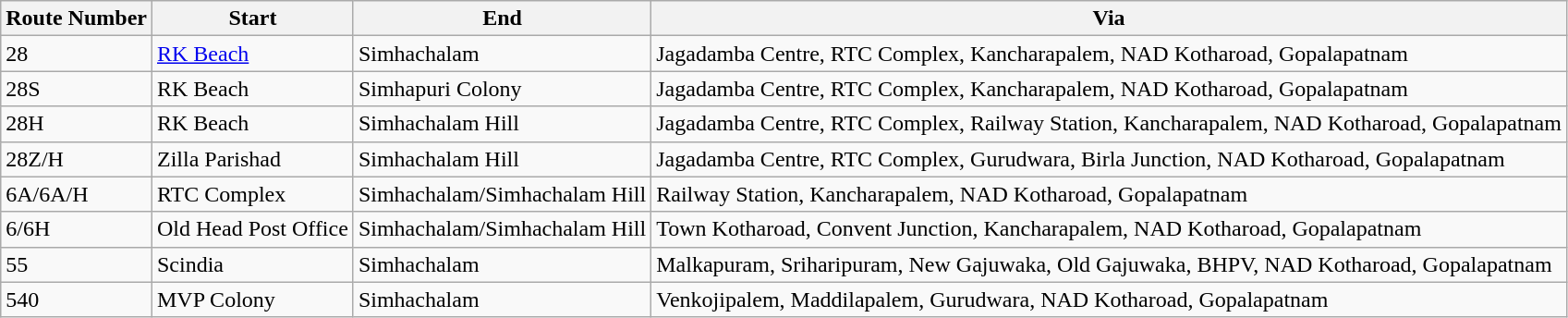<table class="sortable wikitable">
<tr>
<th>Route Number</th>
<th>Start</th>
<th>End</th>
<th>Via</th>
</tr>
<tr>
<td>28</td>
<td><a href='#'>RK Beach</a></td>
<td>Simhachalam</td>
<td>Jagadamba Centre, RTC Complex, Kancharapalem, NAD Kotharoad, Gopalapatnam</td>
</tr>
<tr>
<td>28S</td>
<td>RK Beach</td>
<td>Simhapuri Colony</td>
<td>Jagadamba Centre, RTC Complex, Kancharapalem, NAD Kotharoad, Gopalapatnam</td>
</tr>
<tr>
<td>28H</td>
<td>RK Beach</td>
<td>Simhachalam Hill</td>
<td>Jagadamba Centre, RTC Complex, Railway Station, Kancharapalem, NAD Kotharoad, Gopalapatnam</td>
</tr>
<tr>
<td>28Z/H</td>
<td>Zilla Parishad</td>
<td>Simhachalam Hill</td>
<td>Jagadamba Centre, RTC Complex, Gurudwara, Birla Junction, NAD Kotharoad, Gopalapatnam</td>
</tr>
<tr>
<td>6A/6A/H</td>
<td>RTC Complex</td>
<td>Simhachalam/Simhachalam Hill</td>
<td>Railway Station, Kancharapalem, NAD Kotharoad, Gopalapatnam</td>
</tr>
<tr>
<td>6/6H</td>
<td>Old Head Post Office</td>
<td>Simhachalam/Simhachalam Hill</td>
<td>Town Kotharoad, Convent Junction, Kancharapalem, NAD Kotharoad, Gopalapatnam</td>
</tr>
<tr>
<td>55</td>
<td>Scindia</td>
<td>Simhachalam</td>
<td>Malkapuram, Sriharipuram, New Gajuwaka, Old Gajuwaka, BHPV, NAD Kotharoad, Gopalapatnam</td>
</tr>
<tr>
<td>540</td>
<td>MVP Colony</td>
<td>Simhachalam</td>
<td>Venkojipalem, Maddilapalem, Gurudwara, NAD Kotharoad, Gopalapatnam</td>
</tr>
</table>
